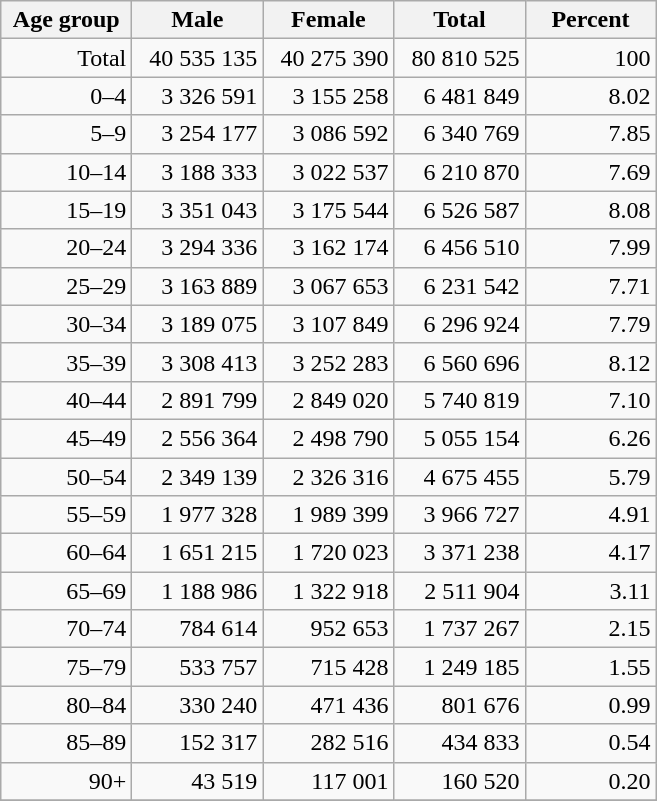<table class="wikitable">
<tr>
<th width="80pt">Age group</th>
<th width="80pt">Male</th>
<th width="80pt">Female</th>
<th width="80pt">Total</th>
<th width="80pt">Percent</th>
</tr>
<tr>
<td align="right">Total</td>
<td align="right">40 535 135</td>
<td align="right">40 275 390</td>
<td align="right">80 810 525</td>
<td align="right">100</td>
</tr>
<tr>
<td align="right">0–4</td>
<td align="right">3 326 591</td>
<td align="right">3 155 258</td>
<td align="right">6 481 849</td>
<td align="right">8.02</td>
</tr>
<tr>
<td align="right">5–9</td>
<td align="right">3 254 177</td>
<td align="right">3 086 592</td>
<td align="right">6 340 769</td>
<td align="right">7.85</td>
</tr>
<tr>
<td align="right">10–14</td>
<td align="right">3 188 333</td>
<td align="right">3 022 537</td>
<td align="right">6 210 870</td>
<td align="right">7.69</td>
</tr>
<tr>
<td align="right">15–19</td>
<td align="right">3 351 043</td>
<td align="right">3 175 544</td>
<td align="right">6 526 587</td>
<td align="right">8.08</td>
</tr>
<tr>
<td align="right">20–24</td>
<td align="right">3 294 336</td>
<td align="right">3 162 174</td>
<td align="right">6 456 510</td>
<td align="right">7.99</td>
</tr>
<tr>
<td align="right">25–29</td>
<td align="right">3 163 889</td>
<td align="right">3 067 653</td>
<td align="right">6 231 542</td>
<td align="right">7.71</td>
</tr>
<tr>
<td align="right">30–34</td>
<td align="right">3 189 075</td>
<td align="right">3 107 849</td>
<td align="right">6 296 924</td>
<td align="right">7.79</td>
</tr>
<tr>
<td align="right">35–39</td>
<td align="right">3 308 413</td>
<td align="right">3 252 283</td>
<td align="right">6 560 696</td>
<td align="right">8.12</td>
</tr>
<tr>
<td align="right">40–44</td>
<td align="right">2 891 799</td>
<td align="right">2 849 020</td>
<td align="right">5 740 819</td>
<td align="right">7.10</td>
</tr>
<tr>
<td align="right">45–49</td>
<td align="right">2 556 364</td>
<td align="right">2 498 790</td>
<td align="right">5 055 154</td>
<td align="right">6.26</td>
</tr>
<tr>
<td align="right">50–54</td>
<td align="right">2 349 139</td>
<td align="right">2 326 316</td>
<td align="right">4 675 455</td>
<td align="right">5.79</td>
</tr>
<tr>
<td align="right">55–59</td>
<td align="right">1 977 328</td>
<td align="right">1 989 399</td>
<td align="right">3 966 727</td>
<td align="right">4.91</td>
</tr>
<tr>
<td align="right">60–64</td>
<td align="right">1 651 215</td>
<td align="right">1 720 023</td>
<td align="right">3 371 238</td>
<td align="right">4.17</td>
</tr>
<tr>
<td align="right">65–69</td>
<td align="right">1 188 986</td>
<td align="right">1 322 918</td>
<td align="right">2 511 904</td>
<td align="right">3.11</td>
</tr>
<tr>
<td align="right">70–74</td>
<td align="right">784 614</td>
<td align="right">952 653</td>
<td align="right">1 737 267</td>
<td align="right">2.15</td>
</tr>
<tr>
<td align="right">75–79</td>
<td align="right">533 757</td>
<td align="right">715 428</td>
<td align="right">1 249 185</td>
<td align="right">1.55</td>
</tr>
<tr>
<td align="right">80–84</td>
<td align="right">330 240</td>
<td align="right">471 436</td>
<td align="right">801 676</td>
<td align="right">0.99</td>
</tr>
<tr>
<td align="right">85–89</td>
<td align="right">152 317</td>
<td align="right">282 516</td>
<td align="right">434 833</td>
<td align="right">0.54</td>
</tr>
<tr>
<td align="right">90+</td>
<td align="right">43 519</td>
<td align="right">117 001</td>
<td align="right">160 520</td>
<td align="right">0.20</td>
</tr>
<tr>
</tr>
</table>
